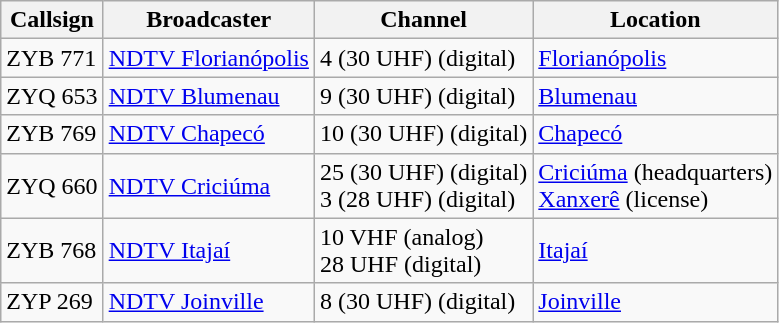<table class="wikitable">
<tr>
<th>Callsign</th>
<th>Broadcaster</th>
<th>Channel</th>
<th>Location</th>
</tr>
<tr>
<td>ZYB 771</td>
<td><a href='#'>NDTV Florianópolis</a></td>
<td>4 (30 UHF) (digital)</td>
<td><a href='#'>Florianópolis</a></td>
</tr>
<tr>
<td>ZYQ 653</td>
<td><a href='#'>NDTV Blumenau</a></td>
<td>9 (30 UHF) (digital)</td>
<td><a href='#'>Blumenau</a></td>
</tr>
<tr>
<td>ZYB 769</td>
<td><a href='#'>NDTV Chapecó</a></td>
<td>10 (30 UHF) (digital)</td>
<td><a href='#'>Chapecó</a></td>
</tr>
<tr>
<td>ZYQ 660</td>
<td><a href='#'>NDTV Criciúma</a></td>
<td>25 (30 UHF) (digital)<br>3 (28 UHF) (digital)</td>
<td><a href='#'>Criciúma</a> (headquarters)<br><a href='#'>Xanxerê</a> (license)</td>
</tr>
<tr>
<td>ZYB 768</td>
<td><a href='#'>NDTV Itajaí</a></td>
<td>10 VHF (analog)<br>28 UHF (digital)</td>
<td><a href='#'>Itajaí</a></td>
</tr>
<tr>
<td>ZYP 269</td>
<td><a href='#'>NDTV Joinville</a></td>
<td>8 (30 UHF) (digital)</td>
<td><a href='#'>Joinville</a></td>
</tr>
</table>
